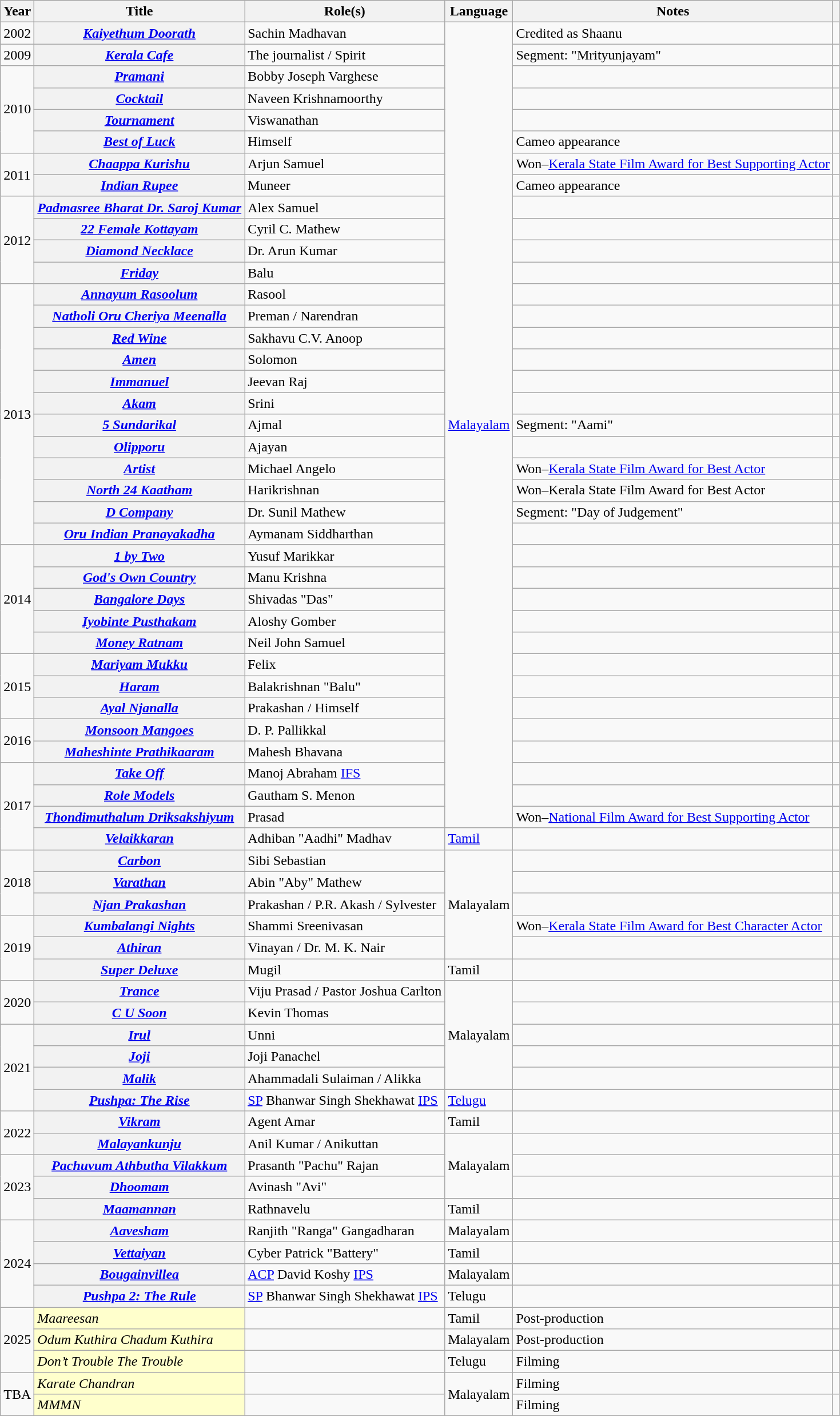<table class="wikitable sortable plainrowheaders">
<tr>
<th>Year</th>
<th>Title</th>
<th>Role(s)</th>
<th>Language</th>
<th class="unsortable" >Notes</th>
<th class="unsortable" ></th>
</tr>
<tr>
<td>2002</td>
<th scope="row"><em><a href='#'>Kaiyethum Doorath</a></em></th>
<td>Sachin Madhavan</td>
<td rowspan="37"><a href='#'>Malayalam</a></td>
<td>Credited as Shaanu</td>
<td></td>
</tr>
<tr>
<td>2009</td>
<th scope="row"><em><a href='#'>Kerala Cafe</a></em></th>
<td>The journalist / Spirit</td>
<td>Segment: "Mrityunjayam"</td>
<td></td>
</tr>
<tr>
<td rowspan="4">2010</td>
<th scope="row"><em><a href='#'>Pramani</a></em></th>
<td>Bobby Joseph Varghese</td>
<td></td>
<td></td>
</tr>
<tr>
<th scope="row"><em><a href='#'>Cocktail</a></em></th>
<td>Naveen Krishnamoorthy</td>
<td></td>
<td></td>
</tr>
<tr>
<th scope="row"><em><a href='#'>Tournament</a></em></th>
<td>Viswanathan</td>
<td></td>
<td></td>
</tr>
<tr>
<th scope="row"><em><a href='#'>Best of Luck</a></em></th>
<td>Himself</td>
<td>Cameo appearance</td>
<td></td>
</tr>
<tr>
<td rowspan="2">2011</td>
<th scope="row"><em><a href='#'>Chaappa Kurishu</a></em></th>
<td>Arjun Samuel</td>
<td>Won–<a href='#'>Kerala State Film Award for Best Supporting Actor</a></td>
<td></td>
</tr>
<tr>
<th scope="row"><em><a href='#'>Indian Rupee</a></em></th>
<td>Muneer</td>
<td>Cameo appearance</td>
<td></td>
</tr>
<tr>
<td rowspan="4">2012</td>
<th scope="row"><em><a href='#'>Padmasree Bharat Dr. Saroj Kumar</a></em></th>
<td>Alex Samuel</td>
<td></td>
<td></td>
</tr>
<tr>
<th scope="row"><em><a href='#'>22 Female Kottayam</a></em></th>
<td>Cyril C. Mathew</td>
<td></td>
<td></td>
</tr>
<tr>
<th scope="row"><em><a href='#'>Diamond Necklace</a></em></th>
<td>Dr. Arun Kumar</td>
<td></td>
<td></td>
</tr>
<tr>
<th scope="row"><em><a href='#'>Friday</a></em></th>
<td>Balu</td>
<td></td>
<td></td>
</tr>
<tr>
<td rowspan="12">2013</td>
<th scope="row"><em><a href='#'>Annayum Rasoolum</a></em></th>
<td>Rasool</td>
<td></td>
<td></td>
</tr>
<tr>
<th scope="row"><em><a href='#'>Natholi Oru Cheriya Meenalla</a></em></th>
<td>Preman / Narendran</td>
<td></td>
<td></td>
</tr>
<tr>
<th scope="row"><em><a href='#'>Red Wine</a></em></th>
<td>Sakhavu C.V. Anoop</td>
<td></td>
<td></td>
</tr>
<tr>
<th scope="row"><em><a href='#'>Amen</a></em></th>
<td>Solomon</td>
<td></td>
<td></td>
</tr>
<tr>
<th scope="row"><em><a href='#'>Immanuel</a></em></th>
<td>Jeevan Raj</td>
<td></td>
<td></td>
</tr>
<tr>
<th scope="row"><em><a href='#'>Akam</a></em></th>
<td>Srini</td>
<td></td>
<td></td>
</tr>
<tr>
<th scope="row"><em><a href='#'>5 Sundarikal</a></em></th>
<td>Ajmal</td>
<td>Segment: "Aami"</td>
<td></td>
</tr>
<tr>
<th scope="row"><em><a href='#'>Olipporu</a></em></th>
<td>Ajayan</td>
<td></td>
<td></td>
</tr>
<tr>
<th scope="row"><em><a href='#'>Artist</a></em></th>
<td>Michael Angelo</td>
<td>Won–<a href='#'>Kerala State Film Award for Best Actor</a></td>
<td></td>
</tr>
<tr>
<th scope="row"><em><a href='#'>North 24 Kaatham</a></em></th>
<td>Harikrishnan</td>
<td>Won–Kerala State Film Award for Best Actor</td>
<td></td>
</tr>
<tr>
<th scope="row"><em><a href='#'>D Company</a></em></th>
<td>Dr. Sunil Mathew</td>
<td>Segment: "Day of Judgement"</td>
<td></td>
</tr>
<tr>
<th scope="row"><em><a href='#'>Oru Indian Pranayakadha</a></em></th>
<td>Aymanam Siddharthan</td>
<td></td>
<td></td>
</tr>
<tr>
<td rowspan="5">2014</td>
<th scope="row"><em><a href='#'>1 by Two</a></em></th>
<td>Yusuf Marikkar</td>
<td></td>
<td></td>
</tr>
<tr>
<th scope="row"><em><a href='#'>God's Own Country</a></em></th>
<td>Manu Krishna</td>
<td></td>
<td></td>
</tr>
<tr>
<th scope="row"><em><a href='#'>Bangalore Days</a></em></th>
<td>Shivadas "Das"</td>
<td></td>
<td></td>
</tr>
<tr>
<th scope="row"><em><a href='#'>Iyobinte Pusthakam</a></em></th>
<td>Aloshy Gomber</td>
<td></td>
<td></td>
</tr>
<tr>
<th scope="row"><em><a href='#'>Money Ratnam</a></em></th>
<td>Neil John Samuel</td>
<td></td>
<td></td>
</tr>
<tr>
<td rowspan="3">2015</td>
<th scope="row"><em><a href='#'>Mariyam Mukku</a></em></th>
<td>Felix</td>
<td></td>
<td></td>
</tr>
<tr>
<th scope="row"><em><a href='#'>Haram</a></em></th>
<td>Balakrishnan "Balu"</td>
<td></td>
<td></td>
</tr>
<tr>
<th scope="row"><em><a href='#'>Ayal Njanalla</a></em></th>
<td>Prakashan / Himself</td>
<td></td>
<td></td>
</tr>
<tr>
<td rowspan="2">2016</td>
<th scope="row"><em><a href='#'>Monsoon Mangoes</a></em></th>
<td>D. P. Pallikkal</td>
<td></td>
<td></td>
</tr>
<tr>
<th scope="row"><em><a href='#'>Maheshinte Prathikaaram</a></em></th>
<td>Mahesh Bhavana</td>
<td></td>
<td></td>
</tr>
<tr>
<td rowspan="4">2017</td>
<th scope="row"><a href='#'><em>Take Off</em></a></th>
<td>Manoj Abraham <a href='#'>IFS</a></td>
<td></td>
<td></td>
</tr>
<tr>
<th scope="row"><a href='#'><em>Role Models</em></a></th>
<td>Gautham S. Menon</td>
<td></td>
<td></td>
</tr>
<tr>
<th scope="row"><em><a href='#'>Thondimuthalum Driksakshiyum</a></em></th>
<td>Prasad</td>
<td>Won–<a href='#'>National Film Award for Best Supporting Actor</a></td>
<td></td>
</tr>
<tr>
<th scope="row"><em><a href='#'>Velaikkaran</a></em></th>
<td>Adhiban "Aadhi" Madhav</td>
<td><a href='#'>Tamil</a></td>
<td></td>
<td></td>
</tr>
<tr>
<td rowspan="3">2018</td>
<th scope="row"><em><a href='#'>Carbon</a></em></th>
<td>Sibi Sebastian</td>
<td rowspan="5">Malayalam</td>
<td></td>
<td></td>
</tr>
<tr>
<th scope="row"><em><a href='#'>Varathan</a></em></th>
<td>Abin "Aby" Mathew</td>
<td></td>
<td></td>
</tr>
<tr>
<th scope="row"><em><a href='#'>Njan Prakashan</a></em></th>
<td>Prakashan / P.R. Akash / Sylvester</td>
<td></td>
<td></td>
</tr>
<tr>
<td rowspan="3">2019</td>
<th scope="row"><em><a href='#'>Kumbalangi Nights</a></em></th>
<td>Shammi Sreenivasan</td>
<td>Won–<a href='#'>Kerala State Film Award for Best Character Actor</a></td>
<td></td>
</tr>
<tr>
<th scope="row"><em><a href='#'>Athiran</a></em></th>
<td>Vinayan / Dr. M. K. Nair</td>
<td></td>
<td></td>
</tr>
<tr>
<th scope="row"><em><a href='#'>Super Deluxe</a></em></th>
<td>Mugil</td>
<td>Tamil</td>
<td></td>
<td></td>
</tr>
<tr>
<td rowspan="2">2020</td>
<th scope="row"><em><a href='#'>Trance</a></em></th>
<td>Viju Prasad / Pastor Joshua Carlton</td>
<td rowspan="5">Malayalam</td>
<td></td>
<td></td>
</tr>
<tr>
<th scope="row"><em><a href='#'>C U Soon</a></em></th>
<td>Kevin Thomas</td>
<td></td>
<td></td>
</tr>
<tr>
<td rowspan="4">2021</td>
<th scope="row"><em><a href='#'>Irul</a></em></th>
<td>Unni</td>
<td></td>
<td></td>
</tr>
<tr>
<th scope="row"><em><a href='#'>Joji</a></em></th>
<td>Joji Panachel</td>
<td></td>
<td></td>
</tr>
<tr>
<th scope="row"><em><a href='#'>Malik</a></em></th>
<td>Ahammadali Sulaiman / Alikka</td>
<td></td>
<td></td>
</tr>
<tr>
<th scope="row"><em><a href='#'>Pushpa: The Rise</a></em></th>
<td><a href='#'>SP</a> Bhanwar Singh Shekhawat <a href='#'>IPS</a></td>
<td><a href='#'>Telugu</a></td>
<td></td>
<td></td>
</tr>
<tr>
<td rowspan="2">2022</td>
<th scope="row"><a href='#'><em>Vikram</em></a></th>
<td>Agent Amar</td>
<td>Tamil</td>
<td></td>
<td></td>
</tr>
<tr>
<th scope="row"><em><a href='#'>Malayankunju</a></em></th>
<td>Anil Kumar / Anikuttan</td>
<td rowspan="3">Malayalam</td>
<td></td>
<td></td>
</tr>
<tr>
<td rowspan="3">2023</td>
<th scope="row"><em><a href='#'>Pachuvum Athbutha Vilakkum</a></em></th>
<td>Prasanth "Pachu" Rajan</td>
<td></td>
<td></td>
</tr>
<tr>
<th scope="row"><a href='#'><em>Dhoomam</em></a></th>
<td>Avinash "Avi"</td>
<td></td>
<td></td>
</tr>
<tr>
<th scope="row"><em><a href='#'>Maamannan</a></em></th>
<td>Rathnavelu</td>
<td>Tamil</td>
<td></td>
<td></td>
</tr>
<tr>
<td rowspan="4">2024</td>
<th scope="row"><em><a href='#'>Aavesham</a></em></th>
<td>Ranjith "Ranga" Gangadharan</td>
<td>Malayalam</td>
<td></td>
<td></td>
</tr>
<tr>
<th scope="row"><em><a href='#'>Vettaiyan</a></em></th>
<td>Cyber Patrick "Battery"</td>
<td>Tamil</td>
<td></td>
<td></td>
</tr>
<tr>
<th scope="row"><em><a href='#'>Bougainvillea</a></em></th>
<td><a href='#'>ACP</a> David Koshy <a href='#'>IPS</a></td>
<td>Malayalam</td>
<td></td>
<td></td>
</tr>
<tr>
<th scope="row"><em><a href='#'>Pushpa 2: The Rule</a></em></th>
<td><a href='#'>SP</a> Bhanwar Singh Shekhawat <a href='#'>IPS</a></td>
<td>Telugu</td>
<td></td>
<td></td>
</tr>
<tr>
<td rowspan="3">2025</td>
<td style="background: #FFFFCC;"><em>Maareesan</em> </td>
<td></td>
<td>Tamil</td>
<td>Post-production</td>
<td></td>
</tr>
<tr>
<td style="background: #FFFFCC;"><em>Odum Kuthira Chadum Kuthira</em> </td>
<td></td>
<td>Malayalam</td>
<td>Post-production</td>
<td></td>
</tr>
<tr>
<td style="background: #FFFFCC;"><em>Don’t Trouble The Trouble</em> </td>
<td></td>
<td>Telugu</td>
<td>Filming</td>
<td></td>
</tr>
<tr>
<td rowspan="2">TBA</td>
<td style="background: #FFFFCC;"><em>Karate Chandran</em> </td>
<td></td>
<td rowspan="2">Malayalam</td>
<td>Filming</td>
<td></td>
</tr>
<tr>
<td style="background: #FFFFCC;"><em>MMMN</em> </td>
<td></td>
<td>Filming</td>
<td></td>
</tr>
</table>
